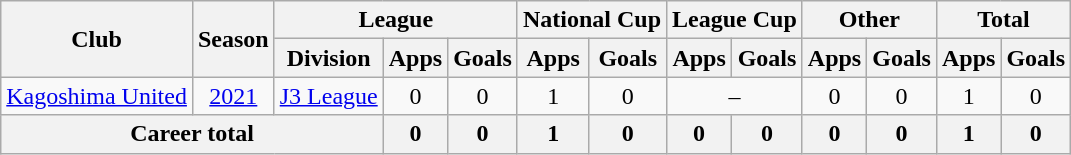<table class="wikitable" style="text-align: center">
<tr>
<th rowspan="2">Club</th>
<th rowspan="2">Season</th>
<th colspan="3">League</th>
<th colspan="2">National Cup</th>
<th colspan="2">League Cup</th>
<th colspan="2">Other</th>
<th colspan="2">Total</th>
</tr>
<tr>
<th>Division</th>
<th>Apps</th>
<th>Goals</th>
<th>Apps</th>
<th>Goals</th>
<th>Apps</th>
<th>Goals</th>
<th>Apps</th>
<th>Goals</th>
<th>Apps</th>
<th>Goals</th>
</tr>
<tr>
<td><a href='#'>Kagoshima United</a></td>
<td><a href='#'>2021</a></td>
<td><a href='#'>J3 League</a></td>
<td>0</td>
<td>0</td>
<td>1</td>
<td>0</td>
<td colspan="2">–</td>
<td>0</td>
<td>0</td>
<td>1</td>
<td>0</td>
</tr>
<tr>
<th colspan=3>Career total</th>
<th>0</th>
<th>0</th>
<th>1</th>
<th>0</th>
<th>0</th>
<th>0</th>
<th>0</th>
<th>0</th>
<th>1</th>
<th>0</th>
</tr>
</table>
